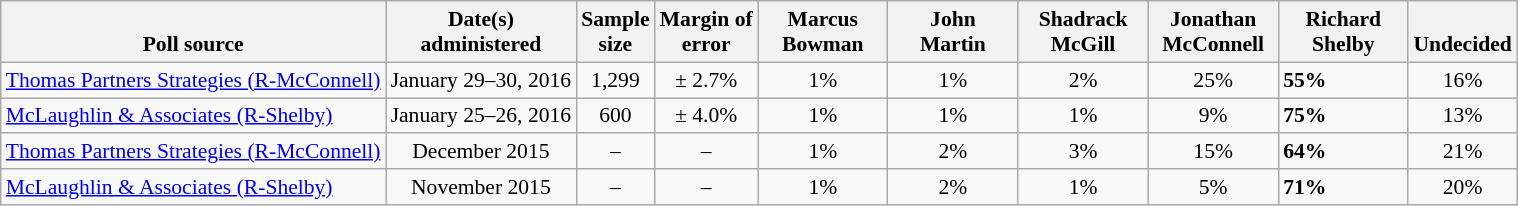<table class="wikitable" style="font-size:90%;">
<tr valign= bottom>
<th>Poll source</th>
<th>Date(s)<br>administered</th>
<th>Sample<br>size</th>
<th>Margin of<br>error</th>
<th style="width:80px;">Marcus<br>Bowman</th>
<th style="width:80px;">John<br>Martin</th>
<th style="width:80px;">Shadrack<br>McGill</th>
<th style="width:80px;">Jonathan<br>McConnell</th>
<th style="width:80px;">Richard<br>Shelby</th>
<th>Undecided</th>
</tr>
<tr>
<td><a href='#'>Thomas Partners Strategies (R-McConnell)</a></td>
<td align=center>January 29–30, 2016</td>
<td align=center>1,299</td>
<td align=center>± 2.7%</td>
<td align=center>1%</td>
<td align=center>1%</td>
<td align=center>2%</td>
<td align=center>25%</td>
<td><strong>55%</strong></td>
<td align=center>16%</td>
</tr>
<tr>
<td><a href='#'>McLaughlin & Associates (R-Shelby)</a></td>
<td align=center>January 25–26, 2016</td>
<td align=center>600</td>
<td align=center>± 4.0%</td>
<td align=center>1%</td>
<td align=center>1%</td>
<td align=center>1%</td>
<td align=center>9%</td>
<td><strong>75%</strong></td>
<td align=center>13%</td>
</tr>
<tr>
<td><a href='#'>Thomas Partners Strategies (R-McConnell)</a></td>
<td align=center>December 2015</td>
<td align=center>–</td>
<td align=center>–</td>
<td align=center>1%</td>
<td align=center>2%</td>
<td align=center>3%</td>
<td align=center>15%</td>
<td><strong>64%</strong></td>
<td align=center>21%</td>
</tr>
<tr>
<td><a href='#'>McLaughlin & Associates (R-Shelby)</a></td>
<td align=center>November 2015</td>
<td align=center>–</td>
<td align=center>–</td>
<td align=center>1%</td>
<td align=center>2%</td>
<td align=center>1%</td>
<td align=center>5%</td>
<td><strong>71%</strong></td>
<td align=center>20%</td>
</tr>
</table>
